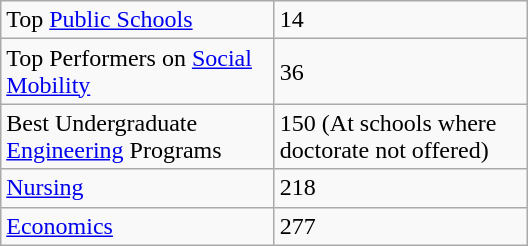<table class="wikitable floatright" style="width: 22em;">
<tr>
<td>Top <a href='#'>Public Schools</a></td>
<td>14</td>
</tr>
<tr>
<td>Top Performers on <a href='#'>Social Mobility</a></td>
<td>36</td>
</tr>
<tr>
<td>Best Undergraduate <a href='#'>Engineering</a> Programs</td>
<td>150 (At schools where doctorate not offered)</td>
</tr>
<tr>
<td><a href='#'>Nursing</a></td>
<td>218</td>
</tr>
<tr>
<td><a href='#'>Economics</a></td>
<td>277</td>
</tr>
</table>
